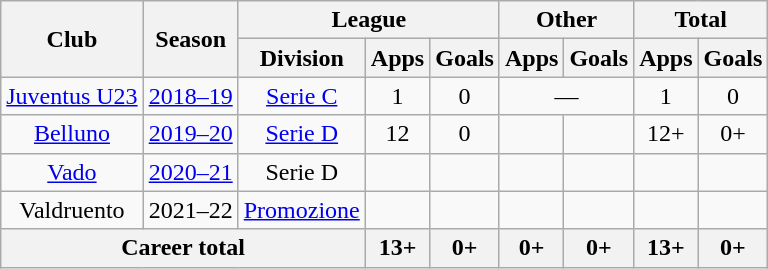<table class="wikitable" style="text-align:center">
<tr>
<th rowspan="2">Club</th>
<th rowspan="2">Season</th>
<th colspan="3">League</th>
<th colspan="2">Other</th>
<th colspan="2">Total</th>
</tr>
<tr>
<th>Division</th>
<th>Apps</th>
<th>Goals</th>
<th>Apps</th>
<th>Goals</th>
<th>Apps</th>
<th>Goals</th>
</tr>
<tr>
<td><a href='#'>Juventus U23</a></td>
<td><a href='#'>2018–19</a></td>
<td><a href='#'>Serie C</a></td>
<td>1</td>
<td>0</td>
<td colspan="2">—</td>
<td>1</td>
<td>0</td>
</tr>
<tr>
<td><a href='#'>Belluno</a></td>
<td><a href='#'>2019–20</a></td>
<td><a href='#'>Serie D</a></td>
<td>12</td>
<td>0</td>
<td></td>
<td></td>
<td>12+</td>
<td>0+</td>
</tr>
<tr>
<td><a href='#'>Vado</a></td>
<td><a href='#'>2020–21</a></td>
<td>Serie D</td>
<td></td>
<td></td>
<td></td>
<td></td>
<td></td>
<td></td>
</tr>
<tr>
<td>Valdruento</td>
<td>2021–22</td>
<td><a href='#'>Promozione</a></td>
<td></td>
<td></td>
<td></td>
<td></td>
<td></td>
<td></td>
</tr>
<tr>
<th colspan="3">Career total</th>
<th>13+</th>
<th>0+</th>
<th>0+</th>
<th>0+</th>
<th>13+</th>
<th>0+</th>
</tr>
</table>
